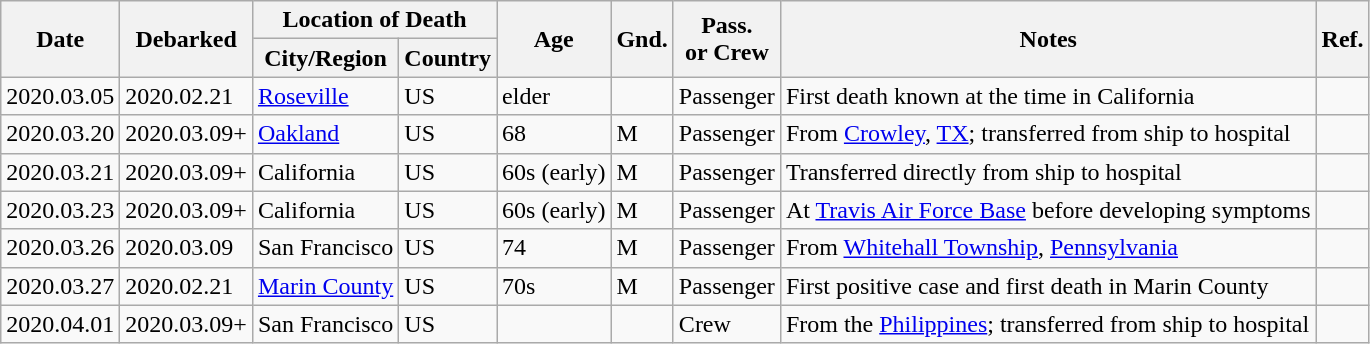<table class="wikitable sortable">
<tr>
<th rowspan="2" scope="col" data-sort-type="text">Date </th>
<th rowspan="2" scope="col" data-sort-type="text">Debarked </th>
<th colspan="2" scope="col">Location of Death</th>
<th rowspan="2" scope="col">Age</th>
<th rowspan="2" scope="col">Gnd.</th>
<th rowspan="2" scope="col">Pass.<br>or Crew</th>
<th rowspan="2" scope="col">Notes</th>
<th rowspan="2" scope="col">Ref. <br></th>
</tr>
<tr>
<th>City/Region</th>
<th>Country</th>
</tr>
<tr>
<td> 2020.03.05</td>
<td> 2020.02.21</td>
<td> <a href='#'>Roseville</a></td>
<td> US</td>
<td> elder</td>
<td></td>
<td> Passenger</td>
<td> First death known at the time in California</td>
<td> </td>
</tr>
<tr>
<td> 2020.03.20</td>
<td> 2020.03.09+</td>
<td> <a href='#'>Oakland</a></td>
<td> US</td>
<td> 68</td>
<td> M</td>
<td> Passenger</td>
<td> From <a href='#'>Crowley</a>, <a href='#'>TX</a>; transferred from ship to hospital</td>
<td> </td>
</tr>
<tr>
<td> 2020.03.21</td>
<td> 2020.03.09+</td>
<td> California</td>
<td> US</td>
<td> 60s (early)</td>
<td> M</td>
<td> Passenger</td>
<td> Transferred directly from ship to hospital</td>
<td> </td>
</tr>
<tr>
<td> 2020.03.23</td>
<td> 2020.03.09+</td>
<td> California</td>
<td> US</td>
<td> 60s (early)</td>
<td> M</td>
<td> Passenger</td>
<td> At <a href='#'>Travis Air Force Base</a> before developing symptoms</td>
<td> </td>
</tr>
<tr>
<td> 2020.03.26</td>
<td> 2020.03.09</td>
<td> San Francisco</td>
<td> US</td>
<td> 74</td>
<td> M</td>
<td> Passenger</td>
<td> From <a href='#'>Whitehall Township</a>, <a href='#'>Pennsylvania</a></td>
<td> </td>
</tr>
<tr>
<td> 2020.03.27</td>
<td> 2020.02.21</td>
<td> <a href='#'>Marin County</a></td>
<td> US</td>
<td> 70s</td>
<td> M</td>
<td> Passenger</td>
<td> First positive case and first death in Marin County</td>
<td> </td>
</tr>
<tr>
<td> 2020.04.01</td>
<td> 2020.03.09+</td>
<td> San Francisco</td>
<td> US</td>
<td></td>
<td></td>
<td> Crew</td>
<td> From the <a href='#'>Philippines</a>; transferred from ship to hospital</td>
<td> <br></td>
</tr>
</table>
